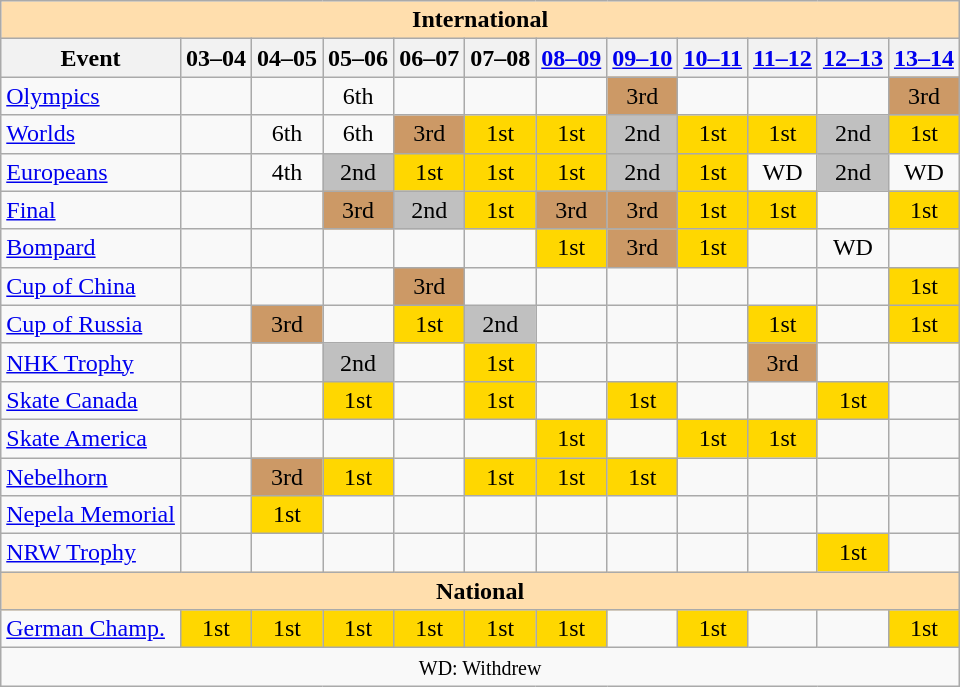<table class="wikitable" style="text-align:center">
<tr>
<th style="background-color: #ffdead; " colspan=12 align=center>International</th>
</tr>
<tr>
<th>Event</th>
<th>03–04</th>
<th>04–05</th>
<th>05–06</th>
<th>06–07</th>
<th>07–08</th>
<th><a href='#'>08–09</a></th>
<th><a href='#'>09–10</a></th>
<th><a href='#'>10–11</a></th>
<th><a href='#'>11–12</a></th>
<th><a href='#'>12–13</a></th>
<th><a href='#'>13–14</a></th>
</tr>
<tr>
<td align=left><a href='#'>Olympics</a></td>
<td></td>
<td></td>
<td>6th</td>
<td></td>
<td></td>
<td></td>
<td bgcolor=cc9966>3rd</td>
<td></td>
<td></td>
<td></td>
<td bgcolor=cc9966>3rd</td>
</tr>
<tr>
<td align=left><a href='#'>Worlds</a></td>
<td></td>
<td>6th</td>
<td>6th</td>
<td bgcolor=cc9966>3rd</td>
<td bgcolor=gold>1st</td>
<td bgcolor=gold>1st</td>
<td bgcolor=silver>2nd</td>
<td bgcolor=gold>1st</td>
<td bgcolor=gold>1st</td>
<td bgcolor=silver>2nd</td>
<td bgcolor=gold>1st</td>
</tr>
<tr>
<td align=left><a href='#'>Europeans</a></td>
<td></td>
<td>4th</td>
<td bgcolor=silver>2nd</td>
<td bgcolor=gold>1st</td>
<td bgcolor=gold>1st</td>
<td bgcolor=gold>1st</td>
<td bgcolor=silver>2nd</td>
<td bgcolor=gold>1st</td>
<td>WD</td>
<td bgcolor=silver>2nd</td>
<td>WD</td>
</tr>
<tr>
<td align=left> <a href='#'>Final</a></td>
<td></td>
<td></td>
<td bgcolor=cc9966>3rd</td>
<td bgcolor=silver>2nd</td>
<td bgcolor=gold>1st</td>
<td bgcolor=cc9966>3rd</td>
<td bgcolor=cc9966>3rd</td>
<td bgcolor=gold>1st</td>
<td bgcolor=gold>1st</td>
<td></td>
<td bgcolor=gold>1st</td>
</tr>
<tr>
<td align=left> <a href='#'>Bompard</a></td>
<td></td>
<td></td>
<td></td>
<td></td>
<td></td>
<td bgcolor=gold>1st</td>
<td bgcolor=cc9966>3rd</td>
<td bgcolor=gold>1st</td>
<td></td>
<td>WD</td>
<td></td>
</tr>
<tr>
<td align=left> <a href='#'>Cup of China</a></td>
<td></td>
<td></td>
<td></td>
<td bgcolor=cc9966>3rd</td>
<td></td>
<td></td>
<td></td>
<td></td>
<td></td>
<td></td>
<td bgcolor=gold>1st</td>
</tr>
<tr>
<td align=left> <a href='#'>Cup of Russia</a></td>
<td></td>
<td bgcolor=cc9966>3rd</td>
<td></td>
<td bgcolor=gold>1st</td>
<td bgcolor=silver>2nd</td>
<td></td>
<td></td>
<td></td>
<td bgcolor=gold>1st</td>
<td></td>
<td bgcolor=gold>1st</td>
</tr>
<tr>
<td align=left> <a href='#'>NHK Trophy</a></td>
<td></td>
<td></td>
<td bgcolor=silver>2nd</td>
<td></td>
<td bgcolor=gold>1st</td>
<td></td>
<td></td>
<td></td>
<td bgcolor=cc9966>3rd</td>
<td></td>
<td></td>
</tr>
<tr>
<td align=left> <a href='#'>Skate Canada</a></td>
<td></td>
<td></td>
<td bgcolor=gold>1st</td>
<td></td>
<td bgcolor=gold>1st</td>
<td></td>
<td bgcolor=gold>1st</td>
<td></td>
<td></td>
<td bgcolor=gold>1st</td>
<td></td>
</tr>
<tr>
<td align=left> <a href='#'>Skate America</a></td>
<td></td>
<td></td>
<td></td>
<td></td>
<td></td>
<td bgcolor=gold>1st</td>
<td></td>
<td bgcolor=gold>1st</td>
<td bgcolor=gold>1st</td>
<td></td>
<td></td>
</tr>
<tr>
<td align=left><a href='#'>Nebelhorn</a></td>
<td></td>
<td bgcolor=cc9966>3rd</td>
<td bgcolor=gold>1st</td>
<td></td>
<td bgcolor=gold>1st</td>
<td bgcolor=gold>1st</td>
<td bgcolor=gold>1st</td>
<td></td>
<td></td>
<td></td>
<td></td>
</tr>
<tr>
<td align=left><a href='#'>Nepela Memorial</a></td>
<td></td>
<td bgcolor=gold>1st</td>
<td></td>
<td></td>
<td></td>
<td></td>
<td></td>
<td></td>
<td></td>
<td></td>
<td></td>
</tr>
<tr>
<td align=left><a href='#'>NRW Trophy</a></td>
<td></td>
<td></td>
<td></td>
<td></td>
<td></td>
<td></td>
<td></td>
<td></td>
<td></td>
<td bgcolor=gold>1st</td>
<td></td>
</tr>
<tr>
<th style="background-color: #ffdead; " colspan=12 align=center>National</th>
</tr>
<tr>
<td align=left><a href='#'>German Champ.</a></td>
<td bgcolor=gold>1st</td>
<td bgcolor=gold>1st</td>
<td bgcolor=gold>1st</td>
<td bgcolor=gold>1st</td>
<td bgcolor=gold>1st</td>
<td bgcolor=gold>1st</td>
<td></td>
<td bgcolor=gold>1st</td>
<td></td>
<td></td>
<td bgcolor=gold>1st</td>
</tr>
<tr>
<td colspan=12 align=center><small> WD: Withdrew </small></td>
</tr>
</table>
